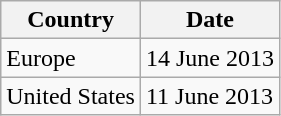<table class="wikitable">
<tr>
<th>Country</th>
<th>Date</th>
</tr>
<tr>
<td>Europe</td>
<td>14 June 2013</td>
</tr>
<tr>
<td>United States</td>
<td>11 June 2013</td>
</tr>
</table>
